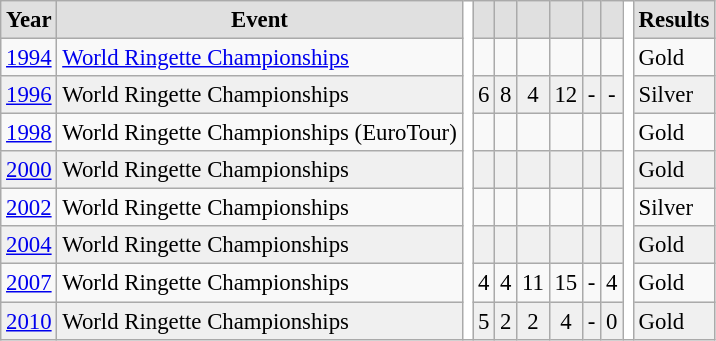<table style="font-size: 95%; text-align: center;" class="wikitable alternance2">
<tr>
<th scope="col" style="background: #e0e0e0;">Year</th>
<th scope="col" style="background: #e0e0e0;">Event</th>
<td rowspan="99" style="background: #fff;"></td>
<th scope="col" style="background: #e0e0e0;"></th>
<th scope="col" style="background: #e0e0e0;"></th>
<th scope="col" style="background: #e0e0e0;"></th>
<th scope="col" style="background: #e0e0e0;"></th>
<th scope="col" style="background: #e0e0e0;"></th>
<th scope="col" style="background: #e0e0e0;"></th>
<td rowspan="99" style="background: #fff;"></td>
<th scope="col" style="background: #e0e0e0;">Results</th>
</tr>
<tr>
<td><a href='#'>1994</a></td>
<td align="left"><a href='#'>World Ringette Championships</a></td>
<td></td>
<td></td>
<td></td>
<td></td>
<td></td>
<td></td>
<td align="left"> Gold</td>
</tr>
<tr bgcolor=#f0f0f0>
<td><a href='#'>1996</a></td>
<td align="left">World Ringette Championships</td>
<td>6</td>
<td>8</td>
<td>4</td>
<td>12</td>
<td>-</td>
<td>-</td>
<td align="left"> Silver</td>
</tr>
<tr>
<td><a href='#'>1998</a></td>
<td align="left">World Ringette Championships (EuroTour)</td>
<td></td>
<td></td>
<td></td>
<td></td>
<td></td>
<td></td>
<td align="left"> Gold</td>
</tr>
<tr bgcolor=#f0f0f0>
<td><a href='#'>2000</a></td>
<td align="left">World Ringette Championships</td>
<td></td>
<td></td>
<td></td>
<td></td>
<td></td>
<td></td>
<td align="left"> Gold</td>
</tr>
<tr>
<td><a href='#'>2002</a></td>
<td align="left">World Ringette Championships</td>
<td></td>
<td></td>
<td></td>
<td></td>
<td></td>
<td></td>
<td align="left"> Silver</td>
</tr>
<tr bgcolor=#f0f0f0>
<td><a href='#'>2004</a></td>
<td align="left">World Ringette Championships</td>
<td></td>
<td></td>
<td></td>
<td></td>
<td></td>
<td></td>
<td align="left"> Gold</td>
</tr>
<tr>
<td><a href='#'>2007</a></td>
<td align="left">World Ringette Championships</td>
<td>4</td>
<td>4</td>
<td>11</td>
<td>15</td>
<td>-</td>
<td>4</td>
<td align="left"> Gold</td>
</tr>
<tr bgcolor=#f0f0f0>
<td><a href='#'>2010</a></td>
<td align="left">World Ringette Championships</td>
<td>5</td>
<td>2</td>
<td>2</td>
<td>4</td>
<td>-</td>
<td>0</td>
<td align="left"> Gold</td>
</tr>
</table>
